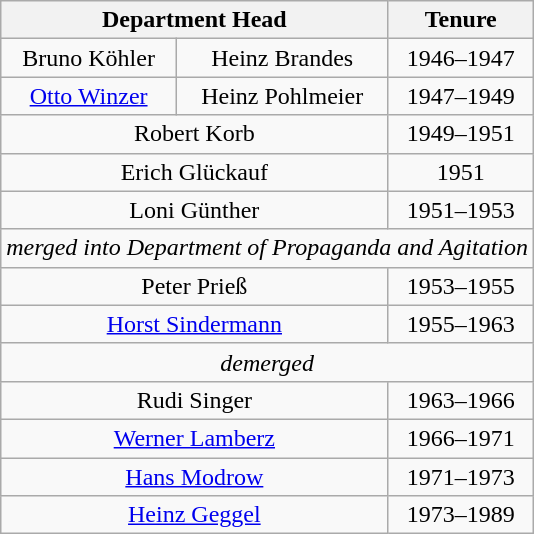<table class="wikitable" style="text-align: center;">
<tr>
<th colspan="2">Department Head</th>
<th>Tenure</th>
</tr>
<tr>
<td>Bruno Köhler</td>
<td>Heinz Brandes</td>
<td>1946–1947</td>
</tr>
<tr>
<td><a href='#'>Otto Winzer</a></td>
<td>Heinz Pohlmeier</td>
<td>1947–1949</td>
</tr>
<tr>
<td colspan="2">Robert Korb</td>
<td>1949–1951</td>
</tr>
<tr>
<td colspan="2">Erich Glückauf</td>
<td>1951</td>
</tr>
<tr>
<td colspan="2">Loni Günther</td>
<td>1951–1953</td>
</tr>
<tr>
<td colspan="3"><em>merged into Department of Propaganda and Agitation</em></td>
</tr>
<tr>
<td colspan="2">Peter Prieß</td>
<td>1953–1955</td>
</tr>
<tr>
<td colspan="2"><a href='#'>Horst Sindermann</a></td>
<td>1955–1963</td>
</tr>
<tr>
<td colspan="3"><em>demerged</em></td>
</tr>
<tr>
<td colspan="2">Rudi Singer</td>
<td>1963–1966</td>
</tr>
<tr>
<td colspan="2"><a href='#'>Werner Lamberz</a></td>
<td>1966–1971</td>
</tr>
<tr>
<td colspan="2"><a href='#'>Hans Modrow</a></td>
<td>1971–1973</td>
</tr>
<tr>
<td colspan="2"><a href='#'>Heinz Geggel</a></td>
<td>1973–1989</td>
</tr>
</table>
